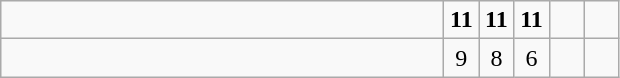<table class="wikitable">
<tr>
<td style="width:18em"><strong></strong></td>
<td align=center style="width:1em"><strong>11</strong></td>
<td align=center style="width:1em"><strong>11</strong></td>
<td align=center style="width:1em"><strong>11</strong></td>
<td align=center style="width:1em"></td>
<td align=center style="width:1em"></td>
</tr>
<tr>
<td style="width:18em"></td>
<td align=center style="width:1em">9</td>
<td align=center style="width:1em">8</td>
<td align=center style="width:1em">6</td>
<td align=center style="width:1em"></td>
<td align=center style="width:1em"></td>
</tr>
</table>
